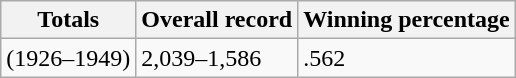<table class=wikitable>
<tr>
<th align="center" colspan="1">Totals</th>
<th align="center" colspan="1">Overall record</th>
<th align="center" colspan="1">Winning percentage</th>
</tr>
<tr>
<td>(1926–1949)</td>
<td>2,039–1,586</td>
<td>.562</td>
</tr>
</table>
